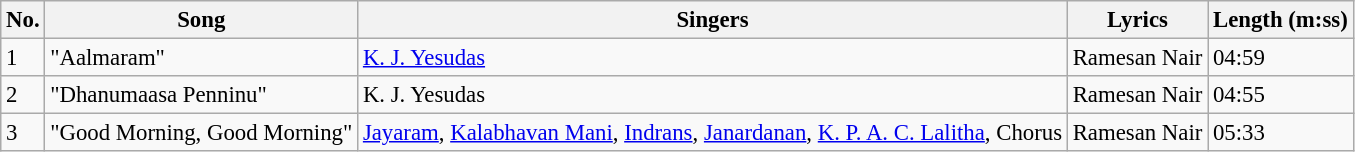<table class="wikitable" style="font-size:95%;">
<tr>
<th>No.</th>
<th>Song</th>
<th>Singers</th>
<th>Lyrics</th>
<th>Length (m:ss)</th>
</tr>
<tr>
<td>1</td>
<td>"Aalmaram"</td>
<td><a href='#'>K. J. Yesudas</a></td>
<td>Ramesan Nair</td>
<td>04:59</td>
</tr>
<tr>
<td>2</td>
<td>"Dhanumaasa Penninu"</td>
<td>K. J. Yesudas</td>
<td>Ramesan Nair</td>
<td>04:55</td>
</tr>
<tr>
<td>3</td>
<td>"Good Morning, Good Morning"</td>
<td><a href='#'>Jayaram</a>, <a href='#'>Kalabhavan Mani</a>, <a href='#'>Indrans</a>, <a href='#'>Janardanan</a>, <a href='#'>K. P. A. C. Lalitha</a>, Chorus</td>
<td>Ramesan Nair</td>
<td>05:33</td>
</tr>
</table>
